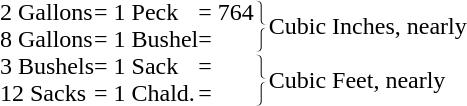<table cellpadding=0; cellspacing=0;>
<tr>
<td>2 Gallons</td>
<td>= 1 Peck</td>
<td>= 764</td>
<td>⎱</td>
<td rowspan = "2">Cubic Inches, nearly</td>
</tr>
<tr>
<td>8 Gallons</td>
<td>= 1 Bushel</td>
<td>= </td>
<td>⎰</td>
</tr>
<tr>
<td>3 Bushels</td>
<td>= 1 Sack</td>
<td>= </td>
<td>⎱</td>
<td rowspan = "2">Cubic Feet, nearly</td>
</tr>
<tr>
<td>12 Sacks</td>
<td>= 1 Chald.</td>
<td>= </td>
<td>⎰</td>
</tr>
</table>
